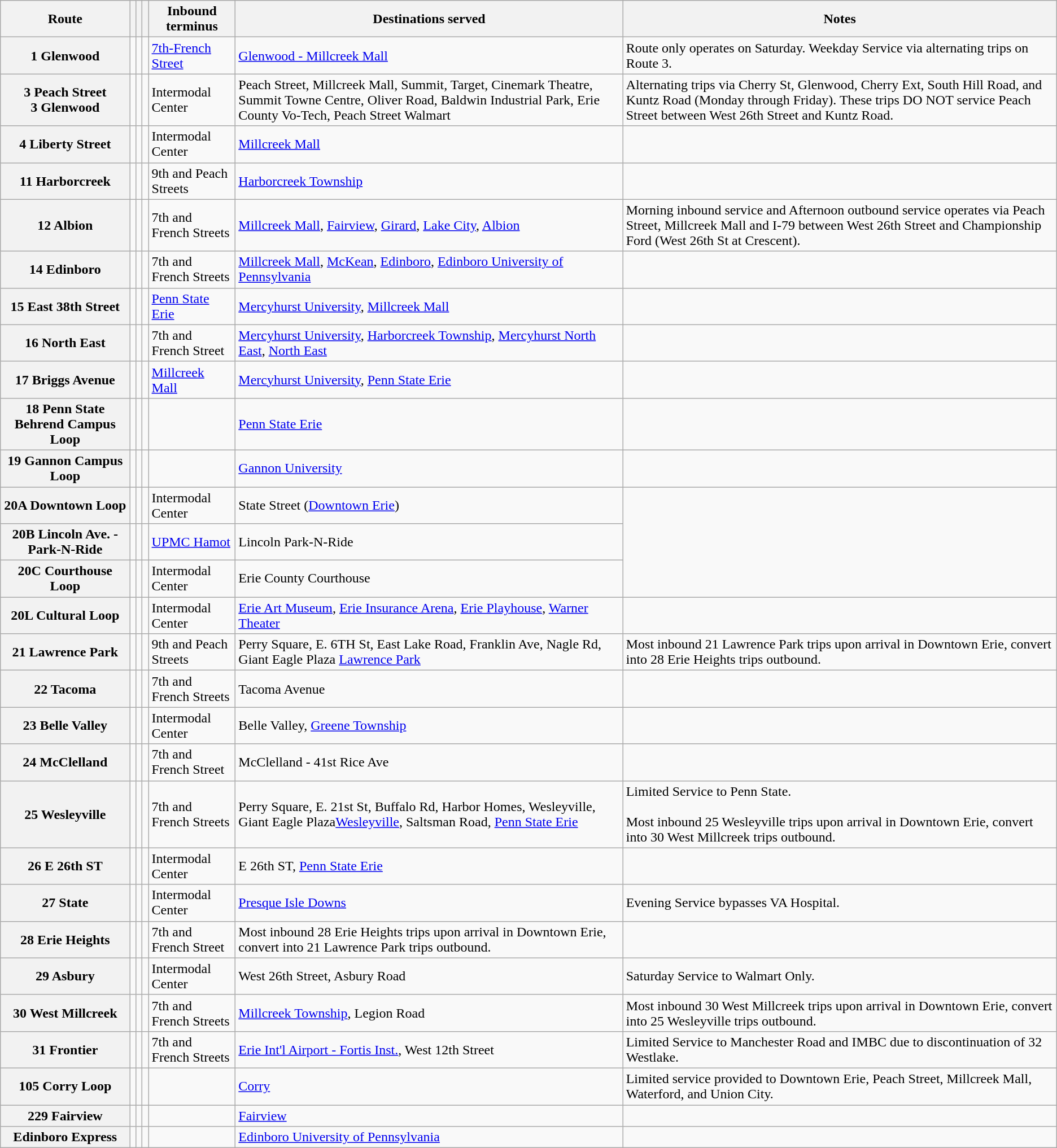<table class="wikitable sortable">
<tr>
<th>Route</th>
<th></th>
<th></th>
<th></th>
<th>Inbound terminus</th>
<th>Destinations served</th>
<th>Notes</th>
</tr>
<tr>
<th>1 Glenwood</th>
<td></td>
<td></td>
<td></td>
<td><a href='#'>7th-French Street</a></td>
<td><a href='#'>Glenwood - Millcreek Mall</a></td>
<td>Route only operates on Saturday. Weekday Service via alternating trips on Route 3.</td>
</tr>
<tr>
<th>3 Peach Street<br>3 Glenwood</th>
<td></td>
<td></td>
<td></td>
<td>Intermodal Center</td>
<td>Peach Street, Millcreek Mall, Summit, Target, Cinemark Theatre, Summit Towne Centre, Oliver Road, Baldwin Industrial Park, Erie County Vo-Tech, Peach Street Walmart</td>
<td>Alternating trips via Cherry St, Glenwood, Cherry Ext, South Hill Road, and Kuntz Road (Monday through Friday). These trips DO NOT service Peach Street between West 26th Street and Kuntz Road.</td>
</tr>
<tr>
<th>4 Liberty Street</th>
<td></td>
<td></td>
<td></td>
<td>Intermodal Center</td>
<td><a href='#'>Millcreek Mall</a></td>
<td></td>
</tr>
<tr>
<th>11 Harborcreek</th>
<td></td>
<td></td>
<td></td>
<td>9th and Peach Streets</td>
<td><a href='#'>Harborcreek Township</a></td>
<td></td>
</tr>
<tr>
<th>12 Albion</th>
<td></td>
<td></td>
<td></td>
<td>7th and French Streets</td>
<td><a href='#'>Millcreek Mall</a>, <a href='#'>Fairview</a>, <a href='#'>Girard</a>, <a href='#'>Lake City</a>, <a href='#'>Albion</a></td>
<td>Morning inbound service and Afternoon outbound service operates via Peach Street, Millcreek Mall and I-79 between West 26th Street and Championship Ford (West 26th St at Crescent).</td>
</tr>
<tr>
<th>14 Edinboro</th>
<td></td>
<td></td>
<td></td>
<td>7th and French Streets</td>
<td><a href='#'>Millcreek Mall</a>, <a href='#'>McKean</a>, <a href='#'>Edinboro</a>, <a href='#'>Edinboro University of Pennsylvania</a></td>
<td></td>
</tr>
<tr>
<th>15 East 38th Street</th>
<td></td>
<td></td>
<td></td>
<td><a href='#'>Penn State Erie</a></td>
<td><a href='#'>Mercyhurst University</a>, <a href='#'>Millcreek Mall</a></td>
</tr>
<tr Most 15 East 38th Street inbound trips arriving at Penn State, convert into 26 East 26th Street trips inbound into downtown Erie.>
<th>16 North East</th>
<td></td>
<td></td>
<td></td>
<td>7th and French Street</td>
<td><a href='#'>Mercyhurst University</a>, <a href='#'>Harborcreek Township</a>, <a href='#'>Mercyhurst North East</a>, <a href='#'>North East</a></td>
<td></td>
</tr>
<tr>
<th>17 Briggs Avenue</th>
<td></td>
<td></td>
<td></td>
<td><a href='#'>Millcreek Mall</a></td>
<td><a href='#'>Mercyhurst University</a>, <a href='#'>Penn State Erie</a></td>
<td></td>
</tr>
<tr>
<th>18 Penn State Behrend Campus Loop</th>
<td></td>
<td></td>
<td></td>
<td></td>
<td><a href='#'>Penn State Erie</a></td>
<td></td>
</tr>
<tr>
<th>19 Gannon Campus Loop</th>
<td></td>
<td></td>
<td></td>
<td></td>
<td><a href='#'>Gannon University</a></td>
<td></td>
</tr>
<tr>
<th>20A Downtown Loop</th>
<td></td>
<td></td>
<td></td>
<td>Intermodal Center</td>
<td>State Street (<a href='#'>Downtown Erie</a>)</td>
</tr>
<tr>
<th>20B Lincoln Ave. - Park-N-Ride</th>
<td></td>
<td></td>
<td></td>
<td><a href='#'>UPMC Hamot</a></td>
<td>Lincoln Park-N-Ride</td>
</tr>
<tr>
<th>20C Courthouse Loop</th>
<td></td>
<td></td>
<td></td>
<td>Intermodal Center</td>
<td>Erie County Courthouse</td>
</tr>
<tr>
<th>20L Cultural Loop</th>
<td></td>
<td></td>
<td></td>
<td>Intermodal Center</td>
<td><a href='#'>Erie Art Museum</a>, <a href='#'>Erie Insurance Arena</a>, <a href='#'>Erie Playhouse</a>, <a href='#'>Warner Theater</a></td>
<td></td>
</tr>
<tr>
<th>21 Lawrence Park</th>
<td></td>
<td></td>
<td></td>
<td>9th and Peach Streets</td>
<td>Perry Square, E. 6TH St, East Lake Road, Franklin Ave, Nagle Rd, Giant Eagle Plaza <a href='#'>Lawrence Park</a></td>
<td>Most inbound 21 Lawrence Park trips upon arrival in Downtown Erie, convert into 28 Erie Heights trips outbound.</td>
</tr>
<tr>
<th>22 Tacoma</th>
<td></td>
<td></td>
<td></td>
<td>7th and French Streets</td>
<td>Tacoma Avenue</td>
<td></td>
</tr>
<tr>
<th>23 Belle Valley</th>
<td></td>
<td></td>
<td></td>
<td>Intermodal Center</td>
<td>Belle Valley, <a href='#'>Greene Township</a></td>
<td></td>
</tr>
<tr>
<th>24 McClelland</th>
<td></td>
<td></td>
<td></td>
<td>7th and French Street</td>
<td>McClelland - 41st Rice Ave</td>
<td></td>
</tr>
<tr>
<th>25 Wesleyville</th>
<td></td>
<td></td>
<td></td>
<td>7th and French Streets</td>
<td>Perry Square, E. 21st St, Buffalo Rd, Harbor Homes, Wesleyville, Giant Eagle Plaza<a href='#'>Wesleyville</a>, Saltsman Road, <a href='#'>Penn State Erie</a></td>
<td>Limited Service to Penn State. <br><br>Most inbound 25 Wesleyville trips upon arrival in Downtown Erie, convert into 30 West Millcreek trips outbound.</td>
</tr>
<tr>
<th>26 E 26th ST</th>
<td></td>
<td></td>
<td></td>
<td>Intermodal Center</td>
<td>E 26th ST, <a href='#'>Penn State Erie</a></td>
</tr>
<tr Most 26 E 26th ST Outbound trips convert into 15 E 38TH ST outbound trips to Millcreek Mall.>
<th>27 State</th>
<td></td>
<td></td>
<td></td>
<td>Intermodal Center</td>
<td><a href='#'>Presque Isle Downs</a></td>
<td>Evening Service bypasses VA Hospital.</td>
</tr>
<tr>
<th>28 Erie Heights</th>
<td></td>
<td></td>
<td></td>
<td>7th and French Street</td>
<td>Most inbound 28 Erie Heights trips upon arrival in Downtown Erie, convert into 21 Lawrence Park trips outbound.</td>
</tr>
<tr>
<th>29 Asbury</th>
<td></td>
<td></td>
<td></td>
<td>Intermodal Center</td>
<td>West 26th Street, Asbury Road</td>
<td>Saturday Service to Walmart Only.</td>
</tr>
<tr>
<th>30 West Millcreek</th>
<td></td>
<td></td>
<td></td>
<td>7th and French Streets</td>
<td><a href='#'>Millcreek Township</a>, Legion Road</td>
<td>Most inbound 30 West Millcreek trips upon arrival in Downtown Erie, convert into 25 Wesleyville trips outbound.</td>
</tr>
<tr>
<th>31 Frontier</th>
<td></td>
<td></td>
<td></td>
<td>7th and French Streets</td>
<td><a href='#'>Erie Int'l Airport - Fortis Inst.</a>, West 12th Street</td>
<td>Limited Service to Manchester Road and IMBC due to discontinuation of 32 Westlake.</td>
</tr>
<tr>
<th>105 Corry Loop</th>
<td></td>
<td></td>
<td></td>
<td></td>
<td><a href='#'>Corry</a></td>
<td>Limited service provided to Downtown Erie, Peach Street, Millcreek Mall, Waterford, and Union City.</td>
</tr>
<tr>
<th>229 Fairview</th>
<td></td>
<td></td>
<td></td>
<td></td>
<td><a href='#'>Fairview</a></td>
<td></td>
</tr>
<tr>
<th>Edinboro Express</th>
<td></td>
<td></td>
<td></td>
<td></td>
<td><a href='#'>Edinboro University of Pennsylvania</a></td>
<td></td>
</tr>
</table>
